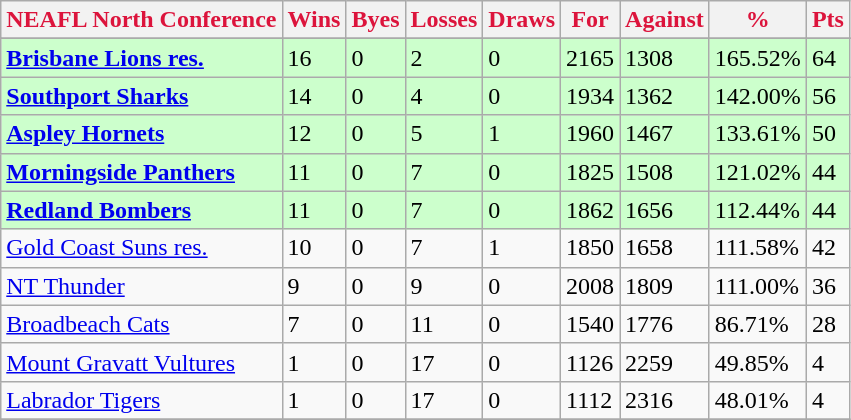<table class="wikitable">
<tr>
<th style="color:crimson">NEAFL North Conference</th>
<th style="color:crimson">Wins</th>
<th style="color:crimson">Byes</th>
<th style="color:crimson">Losses</th>
<th style="color:crimson">Draws</th>
<th style="color:crimson">For</th>
<th style="color:crimson">Against</th>
<th style="color:crimson">%</th>
<th style="color:crimson">Pts</th>
</tr>
<tr>
</tr>
<tr>
</tr>
<tr style="background:#cfc;">
<td><strong>	<a href='#'>Brisbane Lions res.</a>	</strong></td>
<td>16</td>
<td>0</td>
<td>2</td>
<td>0</td>
<td>2165</td>
<td>1308</td>
<td>165.52%</td>
<td>64</td>
</tr>
<tr style="background:#cfc;">
<td><strong>	<a href='#'>Southport Sharks</a> </strong></td>
<td>14</td>
<td>0</td>
<td>4</td>
<td>0</td>
<td>1934</td>
<td>1362</td>
<td>142.00%</td>
<td>56</td>
</tr>
<tr style="background:#cfc;">
<td><strong>	<a href='#'>Aspley Hornets</a>	</strong></td>
<td>12</td>
<td>0</td>
<td>5</td>
<td>1</td>
<td>1960</td>
<td>1467</td>
<td>133.61%</td>
<td>50</td>
</tr>
<tr style="background:#cfc;">
<td><strong>	<a href='#'>Morningside Panthers</a>	</strong></td>
<td>11</td>
<td>0</td>
<td>7</td>
<td>0</td>
<td>1825</td>
<td>1508</td>
<td>121.02%</td>
<td>44</td>
</tr>
<tr style="background:#cfc;">
<td><strong>	<a href='#'>Redland Bombers</a>	</strong></td>
<td>11</td>
<td>0</td>
<td>7</td>
<td>0</td>
<td>1862</td>
<td>1656</td>
<td>112.44%</td>
<td>44</td>
</tr>
<tr>
<td><a href='#'>Gold Coast Suns res.</a></td>
<td>10</td>
<td>0</td>
<td>7</td>
<td>1</td>
<td>1850</td>
<td>1658</td>
<td>111.58%</td>
<td>42</td>
</tr>
<tr>
<td><a href='#'>NT Thunder</a></td>
<td>9</td>
<td>0</td>
<td>9</td>
<td>0</td>
<td>2008</td>
<td>1809</td>
<td>111.00%</td>
<td>36</td>
</tr>
<tr>
<td><a href='#'>Broadbeach Cats</a></td>
<td>7</td>
<td>0</td>
<td>11</td>
<td>0</td>
<td>1540</td>
<td>1776</td>
<td>86.71%</td>
<td>28</td>
</tr>
<tr>
<td><a href='#'>Mount Gravatt Vultures</a></td>
<td>1</td>
<td>0</td>
<td>17</td>
<td>0</td>
<td>1126</td>
<td>2259</td>
<td>49.85%</td>
<td>4</td>
</tr>
<tr>
<td><a href='#'>Labrador Tigers</a></td>
<td>1</td>
<td>0</td>
<td>17</td>
<td>0</td>
<td>1112</td>
<td>2316</td>
<td>48.01%</td>
<td>4</td>
</tr>
<tr>
</tr>
</table>
